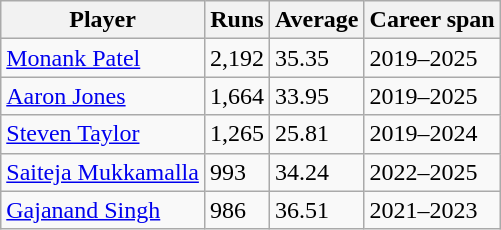<table class="wikitable">
<tr>
<th>Player</th>
<th>Runs</th>
<th>Average</th>
<th>Career span</th>
</tr>
<tr>
<td><a href='#'>Monank Patel</a></td>
<td>2,192</td>
<td>35.35</td>
<td>2019–2025</td>
</tr>
<tr>
<td><a href='#'>Aaron Jones</a></td>
<td>1,664</td>
<td>33.95</td>
<td>2019–2025</td>
</tr>
<tr>
<td><a href='#'>Steven Taylor</a></td>
<td>1,265</td>
<td>25.81</td>
<td>2019–2024</td>
</tr>
<tr>
<td><a href='#'>Saiteja Mukkamalla</a></td>
<td>993</td>
<td>34.24</td>
<td>2022–2025</td>
</tr>
<tr>
<td><a href='#'>Gajanand Singh</a></td>
<td>986</td>
<td>36.51</td>
<td>2021–2023</td>
</tr>
</table>
